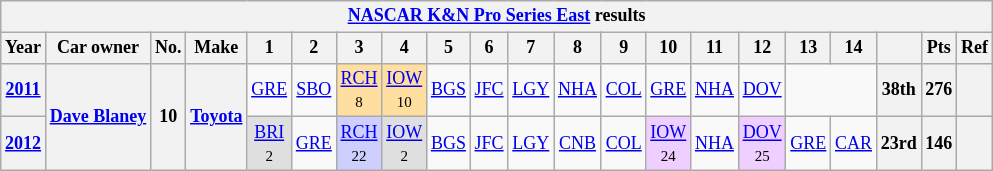<table class="wikitable" style="text-align:center; font-size:75%">
<tr>
<th colspan=45><a href='#'>NASCAR K&N Pro Series East</a> results</th>
</tr>
<tr>
<th>Year</th>
<th>Car owner</th>
<th>No.</th>
<th>Make</th>
<th>1</th>
<th>2</th>
<th>3</th>
<th>4</th>
<th>5</th>
<th>6</th>
<th>7</th>
<th>8</th>
<th>9</th>
<th>10</th>
<th>11</th>
<th>12</th>
<th>13</th>
<th>14</th>
<th></th>
<th>Pts</th>
<th>Ref</th>
</tr>
<tr>
<th><a href='#'>2011</a></th>
<th rowspan=2><a href='#'>Dave Blaney</a></th>
<th rowspan=2>10</th>
<th rowspan=2><a href='#'>Toyota</a></th>
<td><a href='#'>GRE</a></td>
<td><a href='#'>SBO</a></td>
<td style="background:#FFDF9F;"><a href='#'>RCH</a><br><small>8</small></td>
<td style="background:#FFDF9F;"><a href='#'>IOW</a><br><small>10</small></td>
<td><a href='#'>BGS</a></td>
<td><a href='#'>JFC</a></td>
<td><a href='#'>LGY</a></td>
<td><a href='#'>NHA</a></td>
<td><a href='#'>COL</a></td>
<td><a href='#'>GRE</a></td>
<td><a href='#'>NHA</a></td>
<td><a href='#'>DOV</a></td>
<td colspan=2></td>
<th>38th</th>
<th>276</th>
<th></th>
</tr>
<tr>
<th><a href='#'>2012</a></th>
<td style="background:#DFDFDF;"><a href='#'>BRI</a><br><small>2</small></td>
<td><a href='#'>GRE</a></td>
<td style="background:#CFCFFF;"><a href='#'>RCH</a><br><small>22</small></td>
<td style="background:#DFDFDF;"><a href='#'>IOW</a><br><small>2</small></td>
<td><a href='#'>BGS</a></td>
<td><a href='#'>JFC</a></td>
<td><a href='#'>LGY</a></td>
<td><a href='#'>CNB</a></td>
<td><a href='#'>COL</a></td>
<td style="background:#EFCFFF;"><a href='#'>IOW</a><br><small>24</small></td>
<td><a href='#'>NHA</a></td>
<td style="background:#EFCFFF;"><a href='#'>DOV</a><br><small>25</small></td>
<td><a href='#'>GRE</a></td>
<td><a href='#'>CAR</a></td>
<th>23rd</th>
<th>146</th>
<th></th>
</tr>
</table>
